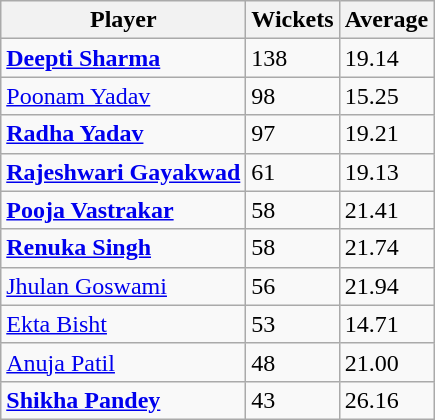<table class="wikitable">
<tr>
<th>Player</th>
<th>Wickets</th>
<th>Average</th>
</tr>
<tr>
<td><strong><a href='#'>Deepti Sharma</a></strong></td>
<td>138</td>
<td>19.14</td>
</tr>
<tr>
<td><a href='#'>Poonam Yadav</a></td>
<td>98</td>
<td>15.25</td>
</tr>
<tr>
<td><strong><a href='#'>Radha Yadav</a></strong></td>
<td>97</td>
<td>19.21</td>
</tr>
<tr>
<td><strong><a href='#'>Rajeshwari Gayakwad</a></strong></td>
<td>61</td>
<td>19.13</td>
</tr>
<tr>
<td><strong><a href='#'>Pooja Vastrakar</a></strong></td>
<td>58</td>
<td>21.41</td>
</tr>
<tr>
<td><strong><a href='#'>Renuka Singh</a></strong></td>
<td>58</td>
<td>21.74</td>
</tr>
<tr>
<td><a href='#'>Jhulan Goswami</a></td>
<td>56</td>
<td>21.94</td>
</tr>
<tr>
<td><a href='#'>Ekta Bisht</a></td>
<td>53</td>
<td>14.71</td>
</tr>
<tr>
<td><a href='#'>Anuja Patil</a></td>
<td>48</td>
<td>21.00</td>
</tr>
<tr>
<td><strong><a href='#'>Shikha Pandey</a></strong></td>
<td>43</td>
<td>26.16</td>
</tr>
</table>
